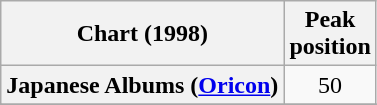<table class="wikitable sortable plainrowheaders">
<tr>
<th>Chart (1998)</th>
<th>Peak<br>position</th>
</tr>
<tr>
<th scope="row">Japanese Albums (<a href='#'>Oricon</a>)</th>
<td style="text-align:center;">50</td>
</tr>
<tr>
</tr>
<tr>
</tr>
<tr>
</tr>
</table>
